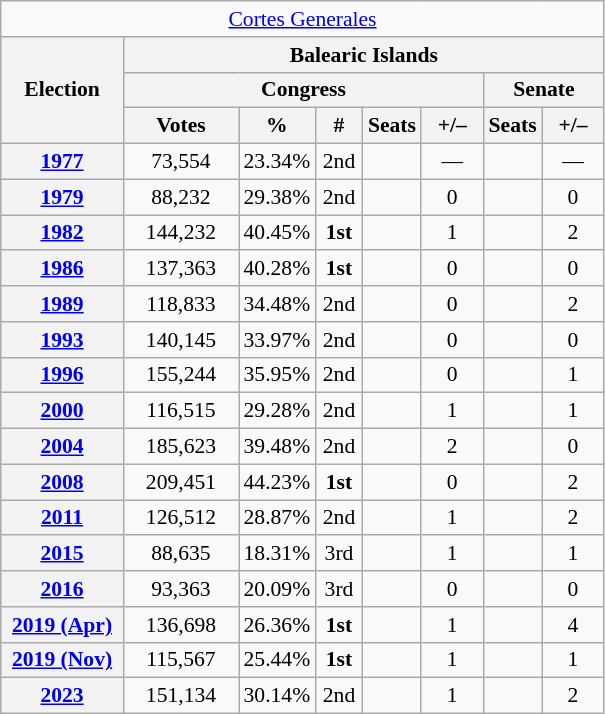<table class="wikitable" style="font-size:90%; text-align:center;">
<tr>
<td colspan="8" align="center"><a href='#'>Cortes Generales</a></td>
</tr>
<tr>
<th rowspan="3" width="75">Election</th>
<th colspan="7">Balearic Islands</th>
</tr>
<tr>
<th colspan="5">Congress</th>
<th colspan="2">Senate</th>
</tr>
<tr>
<th width="70">Votes</th>
<th width="35">%</th>
<th width="25">#</th>
<th>Seats</th>
<th width="35">+/–</th>
<th>Seats</th>
<th width="35">+/–</th>
</tr>
<tr>
<th><a href='#'>1977</a></th>
<td>73,554</td>
<td>23.34%</td>
<td>2nd</td>
<td></td>
<td>—</td>
<td></td>
<td>—</td>
</tr>
<tr>
<th><a href='#'>1979</a></th>
<td>88,232</td>
<td>29.38%</td>
<td>2nd</td>
<td></td>
<td>0</td>
<td></td>
<td>0</td>
</tr>
<tr>
<th><a href='#'>1982</a></th>
<td>144,232</td>
<td>40.45%</td>
<td><strong>1st</strong></td>
<td></td>
<td>1</td>
<td></td>
<td>2</td>
</tr>
<tr>
<th><a href='#'>1986</a></th>
<td>137,363</td>
<td>40.28%</td>
<td><strong>1st</strong></td>
<td></td>
<td>0</td>
<td></td>
<td>0</td>
</tr>
<tr>
<th><a href='#'>1989</a></th>
<td>118,833</td>
<td>34.48%</td>
<td>2nd</td>
<td></td>
<td>0</td>
<td></td>
<td>2</td>
</tr>
<tr>
<th><a href='#'>1993</a></th>
<td>140,145</td>
<td>33.97%</td>
<td>2nd</td>
<td></td>
<td>0</td>
<td></td>
<td>0</td>
</tr>
<tr>
<th><a href='#'>1996</a></th>
<td>155,244</td>
<td>35.95%</td>
<td>2nd</td>
<td></td>
<td>0</td>
<td></td>
<td>1</td>
</tr>
<tr>
<th><a href='#'>2000</a></th>
<td>116,515</td>
<td>29.28%</td>
<td>2nd</td>
<td></td>
<td>1</td>
<td></td>
<td>1</td>
</tr>
<tr>
<th><a href='#'>2004</a></th>
<td>185,623</td>
<td>39.48%</td>
<td>2nd</td>
<td></td>
<td>2</td>
<td></td>
<td>0</td>
</tr>
<tr>
<th><a href='#'>2008</a></th>
<td>209,451</td>
<td>44.23%</td>
<td><strong>1st</strong></td>
<td></td>
<td>0</td>
<td></td>
<td>2</td>
</tr>
<tr>
<th><a href='#'>2011</a></th>
<td>126,512</td>
<td>28.87%</td>
<td>2nd</td>
<td></td>
<td>1</td>
<td></td>
<td>2</td>
</tr>
<tr>
<th><a href='#'>2015</a></th>
<td>88,635</td>
<td>18.31%</td>
<td>3rd</td>
<td></td>
<td>1</td>
<td></td>
<td>1</td>
</tr>
<tr>
<th><a href='#'>2016</a></th>
<td>93,363</td>
<td>20.09%</td>
<td>3rd</td>
<td></td>
<td>0</td>
<td></td>
<td>0</td>
</tr>
<tr>
<th><a href='#'>2019 (Apr)</a></th>
<td>136,698</td>
<td>26.36%</td>
<td><strong>1st</strong></td>
<td></td>
<td>1</td>
<td></td>
<td>4</td>
</tr>
<tr>
<th><a href='#'>2019 (Nov)</a></th>
<td>115,567</td>
<td>25.44%</td>
<td><strong>1st</strong></td>
<td></td>
<td>1</td>
<td></td>
<td>1</td>
</tr>
<tr>
<th><a href='#'>2023</a></th>
<td>151,134</td>
<td>30.14%</td>
<td>2nd</td>
<td></td>
<td>1</td>
<td></td>
<td>2</td>
</tr>
</table>
